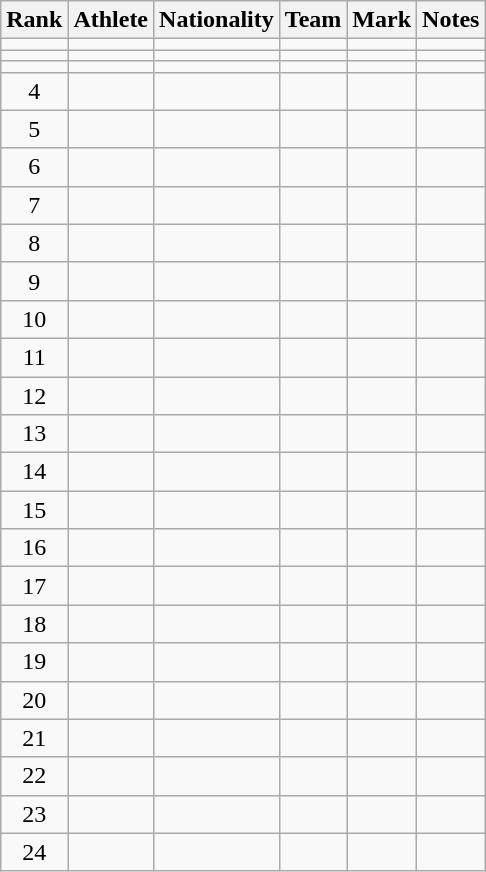<table class="wikitable sortable plainrowheaders" style="text-align:center">
<tr>
<th scope="col">Rank</th>
<th scope="col">Athlete</th>
<th scope="col">Nationality</th>
<th scope="col">Team</th>
<th scope="col">Mark</th>
<th scope="col">Notes</th>
</tr>
<tr>
<td></td>
<td align=left></td>
<td align=left></td>
<td></td>
<td></td>
<td></td>
</tr>
<tr>
<td></td>
<td align=left></td>
<td align=left></td>
<td></td>
<td></td>
<td></td>
</tr>
<tr>
<td></td>
<td align=left></td>
<td align=left></td>
<td></td>
<td></td>
<td></td>
</tr>
<tr>
<td>4</td>
<td align=left></td>
<td align=left></td>
<td></td>
<td></td>
<td></td>
</tr>
<tr>
<td>5</td>
<td align=left></td>
<td align=left></td>
<td></td>
<td></td>
<td></td>
</tr>
<tr>
<td>6</td>
<td align=left></td>
<td align=left></td>
<td></td>
<td></td>
<td></td>
</tr>
<tr>
<td>7</td>
<td align=left></td>
<td align=left></td>
<td></td>
<td></td>
<td></td>
</tr>
<tr>
<td>8</td>
<td align=left></td>
<td align=left></td>
<td></td>
<td></td>
<td></td>
</tr>
<tr>
<td>9</td>
<td align=left></td>
<td align=left></td>
<td></td>
<td></td>
<td></td>
</tr>
<tr>
<td>10</td>
<td align=left></td>
<td align=left></td>
<td></td>
<td></td>
<td></td>
</tr>
<tr>
<td>11</td>
<td align=left></td>
<td align=left></td>
<td></td>
<td></td>
<td></td>
</tr>
<tr>
<td>12</td>
<td align=left></td>
<td align=left></td>
<td></td>
<td></td>
<td></td>
</tr>
<tr>
<td>13</td>
<td align=left></td>
<td align=left></td>
<td></td>
<td></td>
<td></td>
</tr>
<tr>
<td>14</td>
<td align=left></td>
<td align=left></td>
<td></td>
<td></td>
<td></td>
</tr>
<tr>
<td>15</td>
<td align=left></td>
<td align=left></td>
<td></td>
<td></td>
<td></td>
</tr>
<tr>
<td>16</td>
<td align=left></td>
<td align=left></td>
<td></td>
<td></td>
<td></td>
</tr>
<tr>
<td>17</td>
<td align=left></td>
<td align=left></td>
<td></td>
<td></td>
<td></td>
</tr>
<tr>
<td>18</td>
<td align=left></td>
<td align=left></td>
<td></td>
<td></td>
<td></td>
</tr>
<tr>
<td>19</td>
<td align=left></td>
<td align=left></td>
<td></td>
<td></td>
<td></td>
</tr>
<tr>
<td>20</td>
<td align=left></td>
<td align=left></td>
<td></td>
<td></td>
<td></td>
</tr>
<tr>
<td>21</td>
<td align=left></td>
<td align=left></td>
<td></td>
<td></td>
<td></td>
</tr>
<tr>
<td>22</td>
<td align=left></td>
<td align=left></td>
<td></td>
<td></td>
<td></td>
</tr>
<tr>
<td>23</td>
<td align=left></td>
<td align=left></td>
<td></td>
<td></td>
<td></td>
</tr>
<tr>
<td>24</td>
<td align=left></td>
<td align=left></td>
<td></td>
<td></td>
<td></td>
</tr>
</table>
